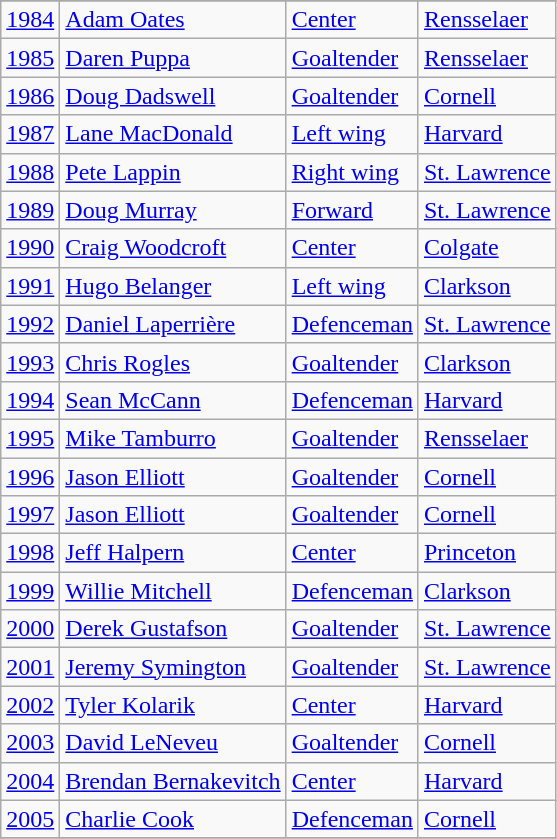<table class="wikitable sortable">
<tr>
</tr>
<tr>
<td><a href='#'>1984</a></td>
<td><a href='#'>Adam Oates</a></td>
<td><a href='#'>Center</a></td>
<td><a href='#'>Rensselaer</a></td>
</tr>
<tr>
<td><a href='#'>1985</a></td>
<td><a href='#'>Daren Puppa</a></td>
<td><a href='#'>Goaltender</a></td>
<td><a href='#'>Rensselaer</a></td>
</tr>
<tr>
<td><a href='#'>1986</a></td>
<td><a href='#'>Doug Dadswell</a></td>
<td><a href='#'>Goaltender</a></td>
<td><a href='#'>Cornell</a></td>
</tr>
<tr>
<td><a href='#'>1987</a></td>
<td><a href='#'>Lane MacDonald</a></td>
<td><a href='#'>Left wing</a></td>
<td><a href='#'>Harvard</a></td>
</tr>
<tr>
<td><a href='#'>1988</a></td>
<td><a href='#'>Pete Lappin</a></td>
<td><a href='#'>Right wing</a></td>
<td><a href='#'>St. Lawrence</a></td>
</tr>
<tr>
<td><a href='#'>1989</a></td>
<td><a href='#'>Doug Murray</a></td>
<td><a href='#'>Forward</a></td>
<td><a href='#'>St. Lawrence</a></td>
</tr>
<tr>
<td><a href='#'>1990</a></td>
<td><a href='#'>Craig Woodcroft</a></td>
<td><a href='#'>Center</a></td>
<td><a href='#'>Colgate</a></td>
</tr>
<tr>
<td><a href='#'>1991</a></td>
<td><a href='#'>Hugo Belanger</a></td>
<td><a href='#'>Left wing</a></td>
<td><a href='#'>Clarkson</a></td>
</tr>
<tr>
<td><a href='#'>1992</a></td>
<td><a href='#'>Daniel Laperrière</a></td>
<td><a href='#'>Defenceman</a></td>
<td><a href='#'>St. Lawrence</a></td>
</tr>
<tr>
<td><a href='#'>1993</a></td>
<td><a href='#'>Chris Rogles</a></td>
<td><a href='#'>Goaltender</a></td>
<td><a href='#'>Clarkson</a></td>
</tr>
<tr>
<td><a href='#'>1994</a></td>
<td><a href='#'>Sean McCann</a></td>
<td><a href='#'>Defenceman</a></td>
<td><a href='#'>Harvard</a></td>
</tr>
<tr>
<td><a href='#'>1995</a></td>
<td><a href='#'>Mike Tamburro</a></td>
<td><a href='#'>Goaltender</a></td>
<td><a href='#'>Rensselaer</a></td>
</tr>
<tr>
<td><a href='#'>1996</a></td>
<td><a href='#'>Jason Elliott</a></td>
<td><a href='#'>Goaltender</a></td>
<td><a href='#'>Cornell</a></td>
</tr>
<tr>
<td><a href='#'>1997</a></td>
<td><a href='#'>Jason Elliott</a></td>
<td><a href='#'>Goaltender</a></td>
<td><a href='#'>Cornell</a></td>
</tr>
<tr>
<td><a href='#'>1998</a></td>
<td><a href='#'>Jeff Halpern</a></td>
<td><a href='#'>Center</a></td>
<td><a href='#'>Princeton</a></td>
</tr>
<tr>
<td><a href='#'>1999</a></td>
<td><a href='#'>Willie Mitchell</a></td>
<td><a href='#'>Defenceman</a></td>
<td><a href='#'>Clarkson</a></td>
</tr>
<tr>
<td><a href='#'>2000</a></td>
<td><a href='#'>Derek Gustafson</a></td>
<td><a href='#'>Goaltender</a></td>
<td><a href='#'>St. Lawrence</a></td>
</tr>
<tr>
<td><a href='#'>2001</a></td>
<td><a href='#'>Jeremy Symington</a></td>
<td><a href='#'>Goaltender</a></td>
<td><a href='#'>St. Lawrence</a></td>
</tr>
<tr>
<td><a href='#'>2002</a></td>
<td><a href='#'>Tyler Kolarik</a></td>
<td><a href='#'>Center</a></td>
<td><a href='#'>Harvard</a></td>
</tr>
<tr>
<td><a href='#'>2003</a></td>
<td><a href='#'>David LeNeveu</a></td>
<td><a href='#'>Goaltender</a></td>
<td><a href='#'>Cornell</a></td>
</tr>
<tr>
<td><a href='#'>2004</a></td>
<td><a href='#'>Brendan Bernakevitch</a></td>
<td><a href='#'>Center</a></td>
<td><a href='#'>Harvard</a></td>
</tr>
<tr>
<td><a href='#'>2005</a></td>
<td><a href='#'>Charlie Cook</a></td>
<td><a href='#'>Defenceman</a></td>
<td><a href='#'>Cornell</a></td>
</tr>
<tr>
</tr>
</table>
